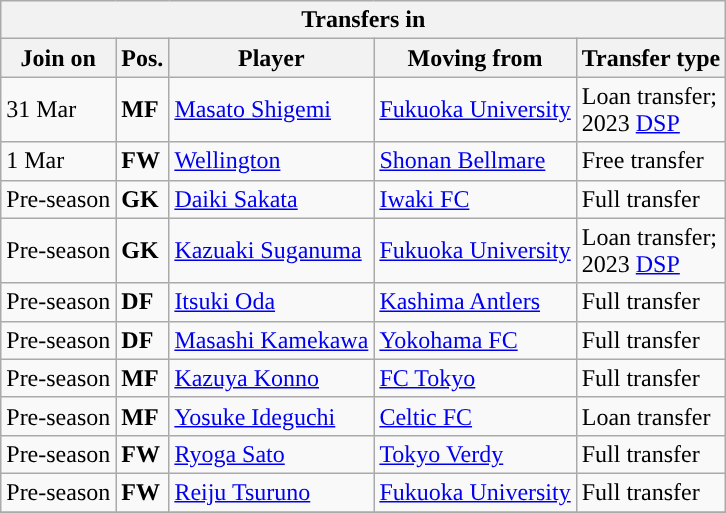<table class="wikitable sortable" style="text-align:left;">
<tr>
<th colspan="5">Transfers in</th>
</tr>
<tr>
<th>Join on</th>
<th>Pos.</th>
<th>Player</th>
<th>Moving from</th>
<th>Transfer type</th>
</tr>
<tr>
<td>31 Mar</td>
<td><strong>MF</strong></td>
<td> <a href='#'>Masato Shigemi</a></td>
<td> <a href='#'>Fukuoka University</a></td>
<td>Loan transfer;<br> 2023 <a href='#'>DSP</a></td>
</tr>
<tr>
<td>1 Mar</td>
<td><strong>FW</strong></td>
<td> <a href='#'>Wellington</a></td>
<td> <a href='#'>Shonan Bellmare</a></td>
<td>Free transfer</td>
</tr>
<tr>
<td>Pre-season</td>
<td><strong>GK</strong></td>
<td> <a href='#'>Daiki Sakata</a></td>
<td> <a href='#'>Iwaki FC</a></td>
<td>Full transfer</td>
</tr>
<tr>
<td>Pre-season</td>
<td><strong>GK</strong></td>
<td> <a href='#'>Kazuaki Suganuma</a></td>
<td> <a href='#'>Fukuoka University</a></td>
<td>Loan transfer;<br> 2023 <a href='#'>DSP</a></td>
</tr>
<tr>
<td>Pre-season</td>
<td><strong>DF</strong></td>
<td> <a href='#'>Itsuki Oda</a></td>
<td> <a href='#'>Kashima Antlers</a></td>
<td>Full transfer</td>
</tr>
<tr>
<td>Pre-season</td>
<td><strong>DF</strong></td>
<td> <a href='#'>Masashi Kamekawa</a></td>
<td> <a href='#'>Yokohama FC</a></td>
<td>Full transfer</td>
</tr>
<tr>
<td>Pre-season</td>
<td><strong>MF</strong></td>
<td> <a href='#'>Kazuya Konno</a></td>
<td> <a href='#'>FC Tokyo</a></td>
<td>Full transfer</td>
</tr>
<tr>
<td>Pre-season</td>
<td><strong>MF</strong></td>
<td> <a href='#'>Yosuke Ideguchi</a></td>
<td> <a href='#'>Celtic FC</a></td>
<td>Loan transfer</td>
</tr>
<tr>
<td>Pre-season</td>
<td><strong>FW</strong></td>
<td> <a href='#'>Ryoga Sato</a></td>
<td> <a href='#'>Tokyo Verdy</a></td>
<td>Full transfer</td>
</tr>
<tr>
<td>Pre-season</td>
<td><strong>FW</strong></td>
<td> <a href='#'>Reiju Tsuruno</a></td>
<td> <a href='#'>Fukuoka University</a></td>
<td>Full transfer</td>
</tr>
<tr>
</tr>
</table>
